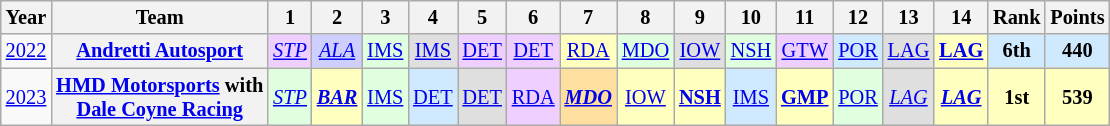<table class="wikitable" style="text-align:center; font-size:85%">
<tr>
<th>Year</th>
<th>Team</th>
<th>1</th>
<th>2</th>
<th>3</th>
<th>4</th>
<th>5</th>
<th>6</th>
<th>7</th>
<th>8</th>
<th>9</th>
<th>10</th>
<th>11</th>
<th>12</th>
<th>13</th>
<th>14</th>
<th>Rank</th>
<th>Points</th>
</tr>
<tr>
<td><a href='#'>2022</a></td>
<th nowrap><a href='#'>Andretti Autosport</a></th>
<td style="background:#EFCFFF;"><em><a href='#'>STP</a></em><br></td>
<td style="background:#CFCFFF;"><em><a href='#'>ALA</a></em><br></td>
<td style="background:#DFFFDF;"><a href='#'>IMS</a><br></td>
<td style="background:#DFDFDF;"><a href='#'>IMS</a><br></td>
<td style="background:#EFCFFF;"><a href='#'>DET</a><br></td>
<td style="background:#EFCFFF;"><a href='#'>DET</a><br></td>
<td style="background:#FFFFBF;"><a href='#'>RDA</a><br></td>
<td style="background:#DFFFDF;"><a href='#'>MDO</a><br></td>
<td style="background:#DFDFDF;"><a href='#'>IOW</a><br></td>
<td style="background:#DFFFDF;"><a href='#'>NSH</a><br></td>
<td style="background:#EFCFFF;"><a href='#'>GTW</a><br></td>
<td style="background:#CFEAFF;"><a href='#'>POR</a><br></td>
<td style="background:#DFDFDF;"><a href='#'>LAG</a><br></td>
<td style="background:#FFFFBF;"><strong><a href='#'>LAG</a></strong><br></td>
<th style="background:#CFEAFF;">6th</th>
<th style="background:#CFEAFF;">440</th>
</tr>
<tr>
<td><a href='#'>2023</a></td>
<th nowrap><a href='#'>HMD Motorsports</a> with<br><a href='#'>Dale Coyne Racing</a></th>
<td style="background:#DFFFDF;"><em><a href='#'>STP</a></em><br></td>
<td style="background:#ffffbf;"><strong><em><a href='#'>BAR</a></em></strong><br></td>
<td style="background:#dfffdf;"><a href='#'>IMS</a><br></td>
<td style="background:#cfeaff;"><a href='#'>DET</a><br></td>
<td style="background:#dfdfdf;"><a href='#'>DET</a><br></td>
<td style="background:#EFCFFF;"><a href='#'>RDA</a><br></td>
<td style="background:#FFDF9F;"><strong><em><a href='#'>MDO</a></em></strong><br></td>
<td style="background:#FFFFBF;"><a href='#'>IOW</a><br></td>
<td style="background:#FFFFBF;"><strong><a href='#'>NSH</a></strong><br></td>
<td style="background:#CFEAFF;"><a href='#'>IMS</a><br></td>
<td style="background:#FFFFBF;"><strong><a href='#'>GMP</a></strong><br></td>
<td style="background:#DFFFDF;"><a href='#'>POR</a><br></td>
<td style="background:#DFDFDF;"><em><a href='#'>LAG</a></em><br></td>
<td style="background:#FFFFBF;"><strong><em><a href='#'>LAG</a></em></strong><br></td>
<th style="background:#ffffbf;">1st</th>
<th style="background:#ffffbf;">539</th>
</tr>
</table>
